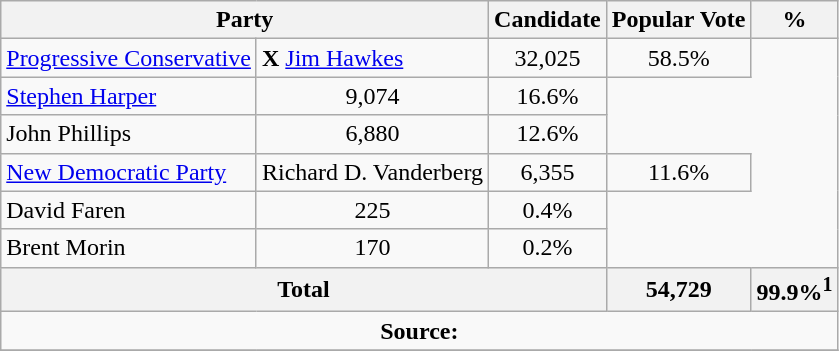<table class="wikitable">
<tr>
<th colspan="2">Party</th>
<th>Candidate</th>
<th>Popular Vote</th>
<th>%</th>
</tr>
<tr>
<td><a href='#'>Progressive Conservative</a></td>
<td> <strong>X</strong> <a href='#'>Jim Hawkes</a></td>
<td align=center>32,025</td>
<td align=center>58.5%</td>
</tr>
<tr>
<td><a href='#'>Stephen Harper</a></td>
<td align=center>9,074</td>
<td align=center>16.6%</td>
</tr>
<tr>
<td>John Phillips</td>
<td align=center>6,880</td>
<td align=center>12.6%</td>
</tr>
<tr>
<td><a href='#'>New Democratic Party</a></td>
<td>Richard D. Vanderberg</td>
<td align=center>6,355</td>
<td align=center>11.6%</td>
</tr>
<tr>
<td>David Faren</td>
<td align=center>225</td>
<td align=center>0.4%</td>
</tr>
<tr>
<td>Brent Morin</td>
<td align=center>170</td>
<td align=center>0.2%</td>
</tr>
<tr>
<th colspan=3>Total</th>
<th>54,729</th>
<th>99.9%<sup>1</sup></th>
</tr>
<tr>
<td align="center" colspan=5><strong>Source:</strong> </td>
</tr>
<tr>
</tr>
</table>
